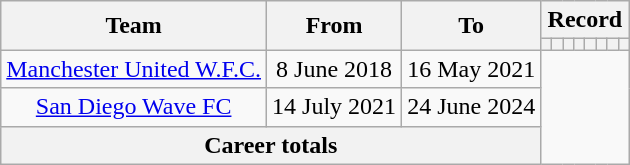<table class="wikitable" style="text-align: center">
<tr>
<th rowspan=2>Team</th>
<th rowspan=2>From</th>
<th rowspan=2>To</th>
<th colspan=8>Record</th>
</tr>
<tr>
<th></th>
<th></th>
<th></th>
<th></th>
<th></th>
<th></th>
<th></th>
<th></th>
</tr>
<tr>
<td><a href='#'>Manchester United W.F.C.</a></td>
<td>8 June 2018</td>
<td>16 May 2021<br></td>
</tr>
<tr>
<td><a href='#'>San Diego Wave FC</a></td>
<td>14 July 2021</td>
<td>24 June 2024<br></td>
</tr>
<tr>
<th colspan=3>Career totals<br></th>
</tr>
</table>
